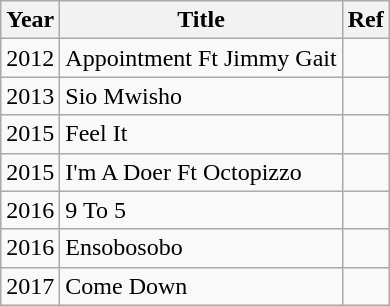<table class="wikitable">
<tr>
<th>Year</th>
<th>Title</th>
<th>Ref</th>
</tr>
<tr>
<td>2012</td>
<td>Appointment Ft Jimmy Gait</td>
<td></td>
</tr>
<tr>
<td>2013</td>
<td>Sio Mwisho</td>
<td></td>
</tr>
<tr>
<td>2015</td>
<td>Feel It</td>
<td></td>
</tr>
<tr>
<td>2015</td>
<td>I'm A Doer Ft Octopizzo</td>
<td></td>
</tr>
<tr>
<td>2016</td>
<td>9 To 5</td>
<td></td>
</tr>
<tr>
<td>2016</td>
<td>Ensobosobo</td>
<td></td>
</tr>
<tr>
<td>2017</td>
<td>Come Down</td>
<td></td>
</tr>
</table>
